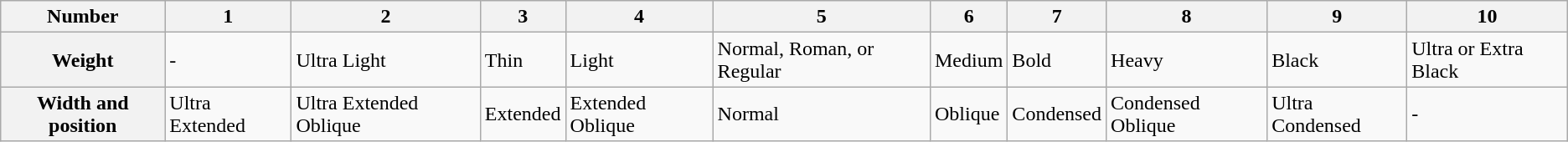<table class="wikitable">
<tr>
<th>Number</th>
<th>1</th>
<th>2</th>
<th>3</th>
<th>4</th>
<th>5</th>
<th>6</th>
<th>7</th>
<th>8</th>
<th>9</th>
<th>10</th>
</tr>
<tr>
<th>Weight</th>
<td>-</td>
<td>Ultra Light</td>
<td>Thin</td>
<td>Light</td>
<td>Normal, Roman, or Regular</td>
<td>Medium</td>
<td>Bold</td>
<td>Heavy</td>
<td>Black</td>
<td>Ultra or Extra Black</td>
</tr>
<tr>
<th>Width and position</th>
<td>Ultra Extended</td>
<td>Ultra Extended Oblique</td>
<td>Extended</td>
<td>Extended Oblique</td>
<td>Normal</td>
<td>Oblique</td>
<td>Condensed</td>
<td>Condensed Oblique</td>
<td>Ultra Condensed</td>
<td>-</td>
</tr>
</table>
